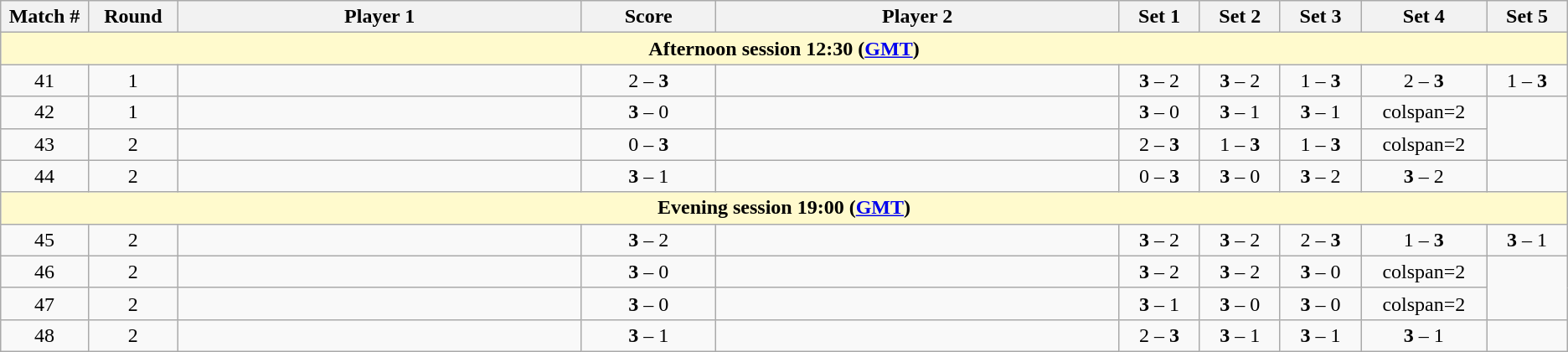<table class="wikitable">
<tr>
<th width="2%">Match #</th>
<th width="2%">Round</th>
<th width="15%">Player 1</th>
<th width="5%">Score</th>
<th width="15%">Player 2</th>
<th width="3%">Set 1</th>
<th width="3%">Set 2</th>
<th width="3%">Set 3</th>
<th width="3%">Set 4</th>
<th width="3%">Set 5</th>
</tr>
<tr>
<td colspan="10" style="text-align:center; background-color:#FFFACD"><strong>Afternoon session 12:30 (<a href='#'>GMT</a>)</strong></td>
</tr>
<tr style=text-align:center;">
<td>41</td>
<td>1</td>
<td></td>
<td>2 – <strong>3</strong></td>
<td></td>
<td><strong>3</strong> – 2</td>
<td><strong>3</strong> – 2</td>
<td>1 – <strong>3</strong></td>
<td>2 – <strong>3</strong></td>
<td>1 – <strong>3</strong></td>
</tr>
<tr style=text-align:center;">
<td>42</td>
<td>1</td>
<td></td>
<td><strong>3</strong> – 0</td>
<td></td>
<td><strong>3</strong> – 0</td>
<td><strong>3</strong> – 1</td>
<td><strong>3</strong> – 1</td>
<td>colspan=2</td>
</tr>
<tr style=text-align:center;">
<td>43</td>
<td>2</td>
<td></td>
<td>0 – <strong>3</strong></td>
<td></td>
<td>2 – <strong>3</strong></td>
<td>1 – <strong>3</strong></td>
<td>1 – <strong>3</strong></td>
<td>colspan=2</td>
</tr>
<tr style=text-align:center;">
<td>44</td>
<td>2</td>
<td></td>
<td><strong>3</strong> – 1</td>
<td></td>
<td>0 – <strong>3</strong></td>
<td><strong>3</strong> – 0</td>
<td><strong>3</strong> – 2</td>
<td><strong>3</strong> – 2</td>
<td></td>
</tr>
<tr>
<td colspan="10" style="text-align:center; background-color:#FFFACD"><strong>Evening session 19:00 (<a href='#'>GMT</a>)</strong></td>
</tr>
<tr style=text-align:center;">
<td>45</td>
<td>2</td>
<td></td>
<td><strong>3</strong> – 2</td>
<td></td>
<td><strong>3</strong> – 2</td>
<td><strong>3</strong> – 2</td>
<td>2 – <strong>3</strong></td>
<td>1 – <strong>3</strong></td>
<td><strong>3</strong> – 1</td>
</tr>
<tr style=text-align:center;">
<td>46</td>
<td>2</td>
<td></td>
<td><strong>3</strong> – 0</td>
<td></td>
<td><strong>3</strong> – 2</td>
<td><strong>3</strong> – 2</td>
<td><strong>3</strong> – 0</td>
<td>colspan=2</td>
</tr>
<tr style=text-align:center;">
<td>47</td>
<td>2</td>
<td></td>
<td><strong>3</strong> – 0</td>
<td></td>
<td><strong>3</strong> – 1</td>
<td><strong>3</strong> – 0</td>
<td><strong>3</strong> – 0</td>
<td>colspan=2</td>
</tr>
<tr style=text-align:center;">
<td>48</td>
<td>2</td>
<td></td>
<td><strong>3</strong> – 1</td>
<td></td>
<td>2 – <strong>3</strong></td>
<td><strong>3</strong> – 1</td>
<td><strong>3</strong> – 1</td>
<td><strong>3</strong> – 1</td>
<td></td>
</tr>
</table>
